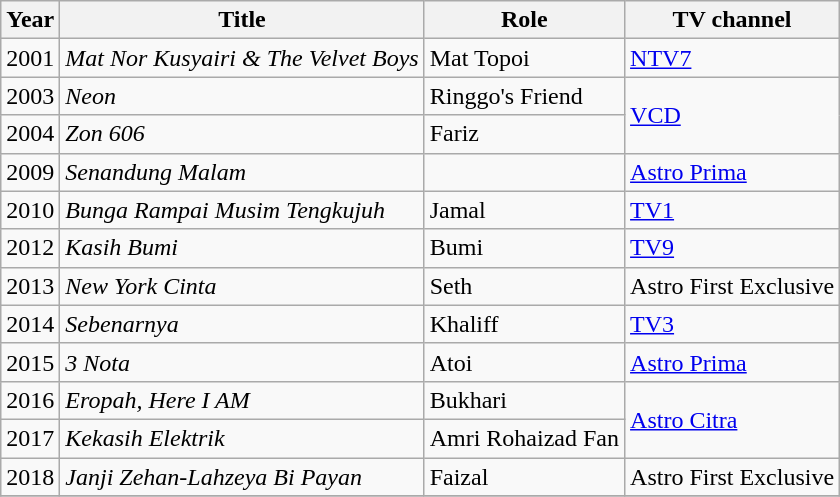<table class="wikitable">
<tr>
<th>Year</th>
<th>Title</th>
<th>Role</th>
<th>TV channel</th>
</tr>
<tr>
<td>2001</td>
<td><em>Mat Nor Kusyairi & The Velvet Boys</em></td>
<td>Mat Topoi</td>
<td><a href='#'>NTV7</a></td>
</tr>
<tr>
<td>2003</td>
<td><em>Neon</em></td>
<td>Ringgo's Friend</td>
<td rowspan="2"><a href='#'>VCD</a></td>
</tr>
<tr>
<td>2004</td>
<td><em>Zon 606</em></td>
<td>Fariz</td>
</tr>
<tr>
<td>2009</td>
<td><em>Senandung Malam</em></td>
<td></td>
<td><a href='#'>Astro Prima</a></td>
</tr>
<tr>
<td>2010</td>
<td><em>Bunga Rampai Musim Tengkujuh</em></td>
<td>Jamal</td>
<td><a href='#'>TV1</a></td>
</tr>
<tr>
<td>2012</td>
<td><em>Kasih Bumi</em></td>
<td>Bumi</td>
<td><a href='#'>TV9</a></td>
</tr>
<tr>
<td>2013</td>
<td><em>New York Cinta</em></td>
<td>Seth</td>
<td>Astro First Exclusive</td>
</tr>
<tr>
<td>2014</td>
<td><em>Sebenarnya</em></td>
<td>Khaliff</td>
<td><a href='#'>TV3</a></td>
</tr>
<tr>
<td>2015</td>
<td><em>3 Nota</em></td>
<td>Atoi</td>
<td><a href='#'>Astro Prima</a></td>
</tr>
<tr>
<td>2016</td>
<td><em>Eropah, Here I AM</em></td>
<td>Bukhari</td>
<td rowspan="2"><a href='#'>Astro Citra</a></td>
</tr>
<tr>
<td>2017</td>
<td><em>Kekasih Elektrik</em></td>
<td>Amri Rohaizad Fan</td>
</tr>
<tr>
<td>2018</td>
<td><em>Janji Zehan-Lahzeya Bi Payan</em></td>
<td>Faizal</td>
<td>Astro First Exclusive</td>
</tr>
<tr>
</tr>
</table>
